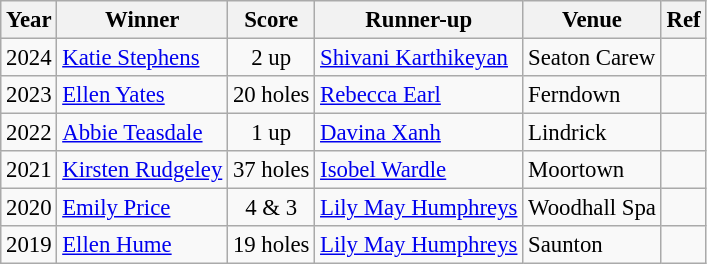<table class="wikitable sortable" style="font-size:95%">
<tr>
<th>Year</th>
<th>Winner</th>
<th>Score</th>
<th>Runner-up</th>
<th>Venue</th>
<th class="unsortable">Ref</th>
</tr>
<tr>
<td>2024</td>
<td><a href='#'>Katie Stephens</a></td>
<td align=center>2 up</td>
<td><a href='#'>Shivani Karthikeyan</a></td>
<td>Seaton Carew</td>
<td></td>
</tr>
<tr>
<td>2023</td>
<td><a href='#'>Ellen Yates</a></td>
<td align=center>20 holes</td>
<td><a href='#'>Rebecca Earl</a></td>
<td>Ferndown</td>
<td></td>
</tr>
<tr>
<td>2022</td>
<td><a href='#'>Abbie Teasdale</a></td>
<td align=center>1 up</td>
<td><a href='#'>Davina Xanh</a></td>
<td>Lindrick</td>
<td></td>
</tr>
<tr>
<td>2021</td>
<td><a href='#'>Kirsten Rudgeley</a></td>
<td align=center>37 holes</td>
<td><a href='#'>Isobel Wardle</a></td>
<td>Moortown</td>
<td></td>
</tr>
<tr>
<td>2020</td>
<td><a href='#'>Emily Price</a></td>
<td align=center>4 & 3</td>
<td><a href='#'>Lily May Humphreys</a></td>
<td>Woodhall Spa</td>
<td></td>
</tr>
<tr>
<td>2019</td>
<td><a href='#'>Ellen Hume</a></td>
<td align=center>19 holes</td>
<td><a href='#'>Lily May Humphreys</a></td>
<td>Saunton</td>
<td></td>
</tr>
</table>
